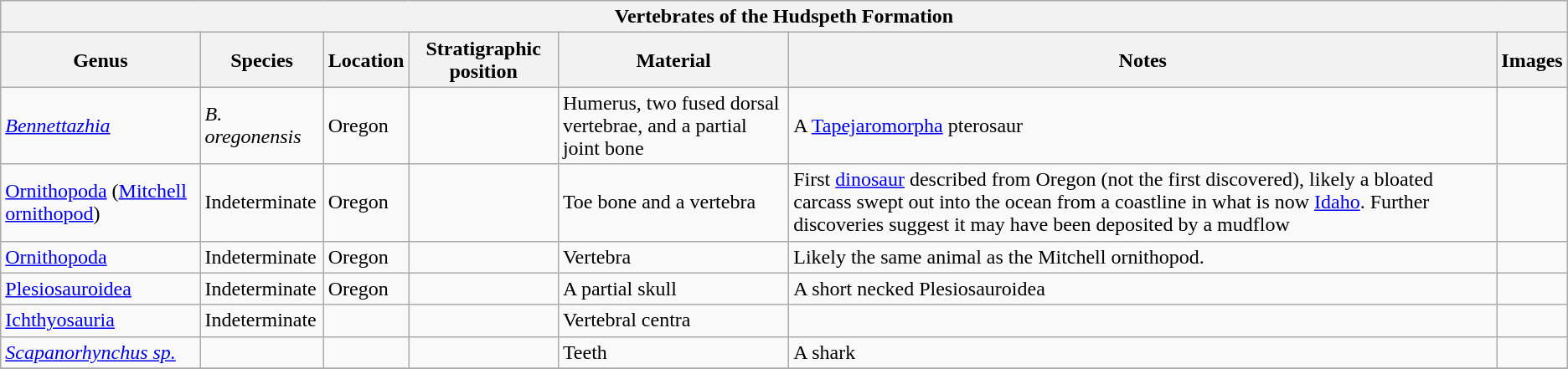<table class="wikitable sortable">
<tr>
<th colspan="7" align="center"><strong>Vertebrates of the Hudspeth Formation</strong></th>
</tr>
<tr>
<th>Genus</th>
<th>Species</th>
<th>Location</th>
<th>Stratigraphic position</th>
<th>Material</th>
<th>Notes</th>
<th>Images</th>
</tr>
<tr>
<td><em><a href='#'>Bennettazhia</a></em></td>
<td><em>B. oregonensis</em></td>
<td>Oregon</td>
<td></td>
<td>Humerus, two fused dorsal vertebrae, and a partial joint bone</td>
<td>A <a href='#'>Tapejaromorpha</a> pterosaur</td>
<td></td>
</tr>
<tr>
<td><a href='#'>Ornithopoda</a> (<a href='#'>Mitchell ornithopod</a>)</td>
<td>Indeterminate</td>
<td>Oregon</td>
<td></td>
<td>Toe bone and a vertebra</td>
<td>First <a href='#'>dinosaur</a> described from Oregon (not the first discovered), likely a bloated carcass swept out into the ocean from a coastline in what is now <a href='#'>Idaho</a>. Further discoveries suggest it may have been deposited by a mudflow</td>
<td></td>
</tr>
<tr>
<td><a href='#'>Ornithopoda</a></td>
<td>Indeterminate</td>
<td>Oregon</td>
<td></td>
<td>Vertebra</td>
<td>Likely the same animal as the Mitchell ornithopod.</td>
<td></td>
</tr>
<tr>
<td><a href='#'>Plesiosauroidea</a></td>
<td>Indeterminate</td>
<td>Oregon</td>
<td></td>
<td>A partial skull</td>
<td>A short necked Plesiosauroidea</td>
<td></td>
</tr>
<tr>
<td><a href='#'>Ichthyosauria</a></td>
<td>Indeterminate</td>
<td></td>
<td></td>
<td>Vertebral centra</td>
<td></td>
<td></td>
</tr>
<tr>
<td><em><a href='#'>Scapanorhynchus sp.</a></em></td>
<td></td>
<td></td>
<td></td>
<td>Teeth</td>
<td>A shark</td>
<td></td>
</tr>
<tr>
</tr>
</table>
